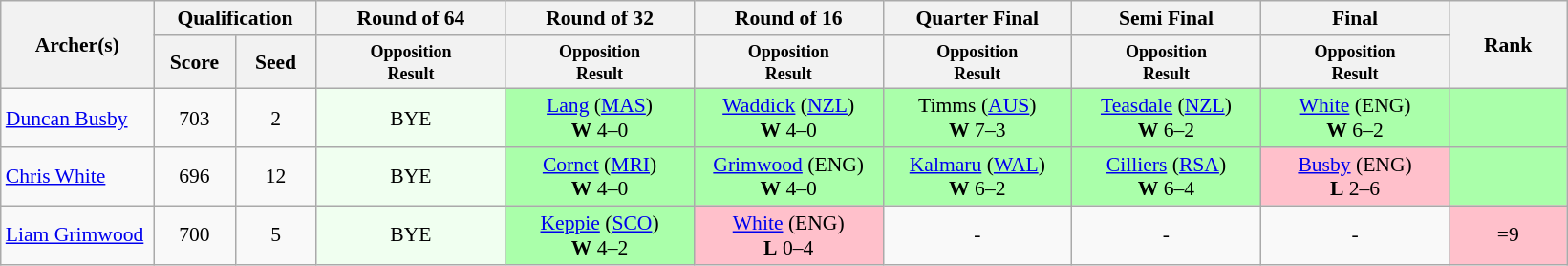<table class=wikitable style="font-size:90%">
<tr>
<th rowspan="2" style="width:100px;">Archer(s)</th>
<th colspan="2" style="width:100px;">Qualification</th>
<th width=125>Round of 64</th>
<th width=125>Round of 32</th>
<th width=125>Round of 16</th>
<th width=125>Quarter Final</th>
<th width=125>Semi Final</th>
<th width=125>Final</th>
<th rowspan="2" style="width:75px;">Rank</th>
</tr>
<tr>
<th width=50>Score</th>
<th width=50>Seed</th>
<th style="line-height:1em"><small>Opposition<br>Result</small></th>
<th style="line-height:1em"><small>Opposition<br>Result</small></th>
<th style="line-height:1em"><small>Opposition<br>Result</small></th>
<th style="line-height:1em"><small>Opposition<br>Result</small></th>
<th style="line-height:1em"><small>Opposition<br>Result</small></th>
<th style="line-height:1em"><small>Opposition<br>Result</small></th>
</tr>
<tr>
<td><a href='#'>Duncan Busby</a></td>
<td style="text-align:center;">703</td>
<td style="text-align:center;">2</td>
<td style="text-align:center; background:honeydew;">BYE</td>
<td style="text-align:center; background:#afa;"> <a href='#'>Lang</a> (<a href='#'>MAS</a>)<br><strong>W</strong> 4–0</td>
<td style="text-align:center; background:#afa;"> <a href='#'>Waddick</a> (<a href='#'>NZL</a>)<br><strong>W</strong> 4–0</td>
<td style="text-align:center; background:#afa;"> Timms (<a href='#'>AUS</a>)<br><strong>W</strong> 7–3</td>
<td style="text-align:center; background:#afa;"> <a href='#'>Teasdale</a> (<a href='#'>NZL</a>)<br><strong>W</strong> 6–2</td>
<td style="text-align:center; background:#afa;"> <a href='#'>White</a> (ENG)<br><strong>W</strong> 6–2</td>
<td style="text-align:center; background:#afa;"></td>
</tr>
<tr>
<td><a href='#'>Chris White</a></td>
<td style="text-align:center;">696</td>
<td style="text-align:center;">12</td>
<td style="text-align:center; background:honeydew;">BYE</td>
<td style="text-align:center; background:#afa;"> <a href='#'>Cornet</a> (<a href='#'>MRI</a>)<br><strong>W</strong> 4–0</td>
<td style="text-align:center; background:#afa;"> <a href='#'>Grimwood</a> (ENG)<br><strong>W</strong> 4–0</td>
<td style="text-align:center; background:#afa;"> <a href='#'>Kalmaru</a> (<a href='#'>WAL</a>)<br><strong>W</strong> 6–2</td>
<td style="text-align:center; background:#afa;"> <a href='#'>Cilliers</a> (<a href='#'>RSA</a>)<br><strong>W</strong> 6–4</td>
<td style="text-align:center; background:pink;"> <a href='#'>Busby</a> (ENG)<br><strong>L</strong> 2–6</td>
<td style="text-align:center; background:#afa;"></td>
</tr>
<tr>
<td><a href='#'>Liam Grimwood</a></td>
<td style="text-align:center;">700</td>
<td style="text-align:center;">5</td>
<td style="text-align:center; background:honeydew;">BYE</td>
<td style="text-align:center; background:#afa;"> <a href='#'>Keppie</a> (<a href='#'>SCO</a>)<br><strong>W</strong> 4–2</td>
<td style="text-align:center; background:pink;"> <a href='#'>White</a> (ENG)<br><strong>L</strong> 0–4</td>
<td style="text-align:center;">-</td>
<td style="text-align:center;">-</td>
<td style="text-align:center;">-</td>
<td style="text-align:center; background:pink;">=9</td>
</tr>
</table>
